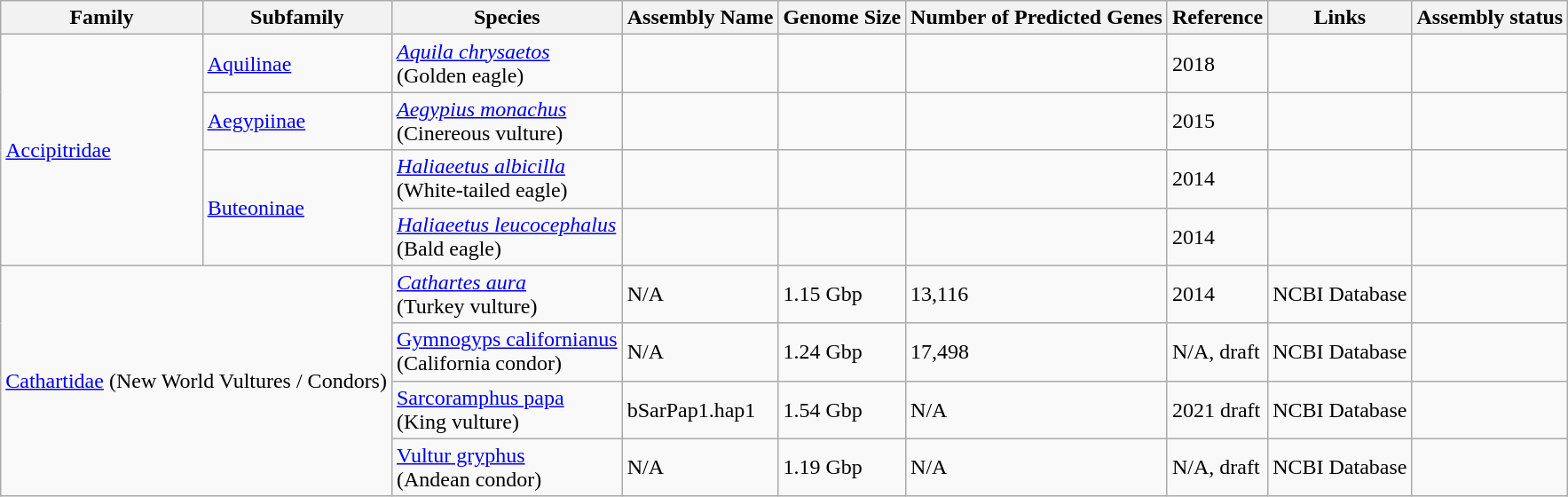<table class="wikitable sortable">
<tr>
<th>Family</th>
<th>Subfamily</th>
<th>Species</th>
<th>Assembly Name</th>
<th>Genome Size</th>
<th>Number of Predicted Genes</th>
<th>Reference</th>
<th>Links</th>
<th>Assembly status</th>
</tr>
<tr>
<td rowspan="4"><a href='#'>Accipitridae</a></td>
<td><a href='#'>Aquilinae</a></td>
<td><em><a href='#'>Aquila chrysaetos</a></em><br>(Golden eagle)</td>
<td></td>
<td></td>
<td></td>
<td>2018</td>
<td></td>
<td></td>
</tr>
<tr>
<td><a href='#'>Aegypiinae</a></td>
<td><em><a href='#'>Aegypius monachus</a></em><br>(Cinereous vulture)</td>
<td></td>
<td></td>
<td></td>
<td>2015</td>
<td></td>
<td></td>
</tr>
<tr>
<td rowspan="2"><a href='#'>Buteoninae</a></td>
<td><em><a href='#'>Haliaeetus albicilla</a></em><br>(White-tailed eagle)</td>
<td></td>
<td></td>
<td></td>
<td>2014<strong></strong></td>
<td></td>
<td></td>
</tr>
<tr>
<td><em><a href='#'>Haliaeetus leucocephalus</a></em><br>(Bald eagle)</td>
<td></td>
<td></td>
<td></td>
<td>2014<strong></strong></td>
<td></td>
<td></td>
</tr>
<tr>
<td colspan="2" rowspan="4"><a href='#'>Cathartidae</a> (New World Vultures / Condors)</td>
<td><em><a href='#'>Cathartes aura</a></em><br>(Turkey vulture)</td>
<td>N/A</td>
<td>1.15 Gbp</td>
<td>13,116</td>
<td>2014<strong></strong></td>
<td>NCBI Database</td>
<td></td>
</tr>
<tr>
<td><a href='#'>Gymnogyps californianus</a><br>(California condor)</td>
<td>N/A</td>
<td>1.24 Gbp</td>
<td>17,498</td>
<td>N/A, draft</td>
<td>NCBI Database</td>
<td></td>
</tr>
<tr>
<td><a href='#'>Sarcoramphus papa</a><br>(King vulture)</td>
<td>bSarPap1.hap1</td>
<td>1.54 Gbp</td>
<td>N/A</td>
<td>2021 draft</td>
<td>NCBI Database</td>
<td></td>
</tr>
<tr>
<td><a href='#'>Vultur gryphus</a><br>(Andean condor)</td>
<td>N/A</td>
<td>1.19 Gbp</td>
<td>N/A</td>
<td>N/A, draft</td>
<td>NCBI Database</td>
<td></td>
</tr>
</table>
